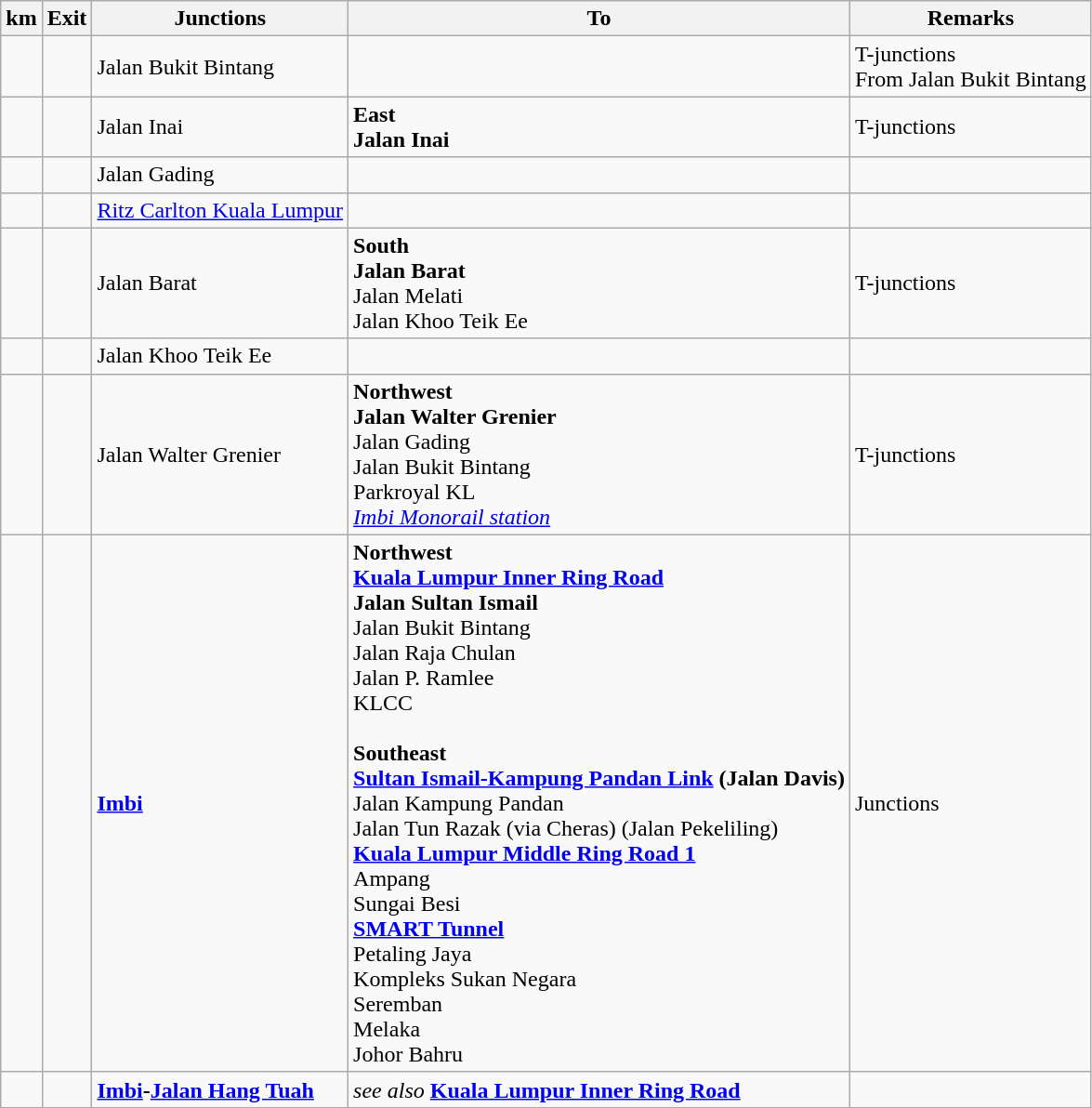<table class="wikitable">
<tr>
<th>km</th>
<th>Exit</th>
<th>Junctions</th>
<th>To</th>
<th>Remarks</th>
</tr>
<tr>
<td></td>
<td></td>
<td>Jalan Bukit Bintang</td>
<td></td>
<td>T-junctions<br>From Jalan Bukit Bintang</td>
</tr>
<tr>
<td></td>
<td></td>
<td>Jalan Inai</td>
<td><strong>East</strong><br><strong>Jalan Inai</strong></td>
<td>T-junctions</td>
</tr>
<tr>
<td></td>
<td></td>
<td>Jalan Gading</td>
<td></td>
<td></td>
</tr>
<tr>
<td></td>
<td></td>
<td><a href='#'>Ritz Carlton Kuala Lumpur</a></td>
<td></td>
<td></td>
</tr>
<tr>
<td></td>
<td></td>
<td>Jalan Barat</td>
<td><strong>South</strong><br><strong>Jalan Barat</strong><br>Jalan Melati<br>Jalan Khoo Teik Ee</td>
<td>T-junctions</td>
</tr>
<tr>
<td></td>
<td></td>
<td>Jalan Khoo Teik Ee</td>
<td></td>
<td></td>
</tr>
<tr>
<td></td>
<td></td>
<td>Jalan Walter Grenier</td>
<td><strong>Northwest</strong><br><strong>Jalan Walter Grenier</strong><br>Jalan Gading<br>Jalan Bukit Bintang<br>Parkroyal KL<br> <em><a href='#'>Imbi Monorail station</a></em></td>
<td>T-junctions</td>
</tr>
<tr>
<td></td>
<td></td>
<td><strong><a href='#'>Imbi</a></strong></td>
<td><strong>Northwest</strong><br><strong><a href='#'>Kuala Lumpur Inner Ring Road</a></strong><br><strong>Jalan Sultan Ismail</strong><br>Jalan Bukit Bintang<br>Jalan Raja Chulan<br>Jalan P. Ramlee<br>KLCC<br><br><strong>Southeast</strong><br><strong><a href='#'>Sultan Ismail-Kampung Pandan Link</a> (Jalan Davis)</strong><br>Jalan Kampung Pandan<br>Jalan Tun Razak (via Cheras) (Jalan Pekeliling)<br><strong><a href='#'>Kuala Lumpur Middle Ring Road 1</a></strong><br>Ampang<br>Sungai Besi<br>  <strong><a href='#'>SMART Tunnel</a></strong><br> Petaling Jaya<br> Kompleks Sukan Negara<br>  Seremban<br>  Melaka<br>  Johor Bahru</td>
<td>Junctions</td>
</tr>
<tr>
<td></td>
<td></td>
<td><strong><a href='#'>Imbi</a>-<a href='#'>Jalan Hang Tuah</a></strong></td>
<td><em>see also</em> <strong><a href='#'>Kuala Lumpur Inner Ring Road</a></strong></td>
</tr>
</table>
